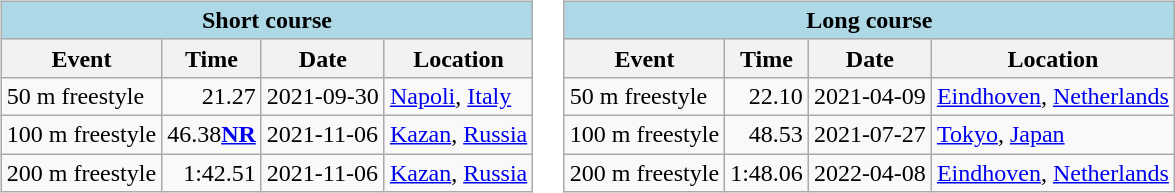<table>
<tr>
<td style="vertical-align:top; text-align:left;"><br><table class="wikitable" |>
<tr>
<th colspan="4" style="background: #add8e6;">Short course</th>
</tr>
<tr>
<th>Event</th>
<th>Time</th>
<th>Date</th>
<th>Location</th>
</tr>
<tr>
<td>50 m freestyle</td>
<td style="text-align:right;">21.27</td>
<td>2021-09-30</td>
<td><a href='#'>Napoli</a>, <a href='#'>Italy</a></td>
</tr>
<tr>
<td>100 m freestyle</td>
<td style="text-align:right;">46.38<strong><a href='#'>NR</a></strong></td>
<td>2021-11-06</td>
<td><a href='#'>Kazan</a>, <a href='#'>Russia</a></td>
</tr>
<tr>
<td>200 m freestyle</td>
<td style="text-align:right;">1:42.51</td>
<td>2021-11-06</td>
<td><a href='#'>Kazan</a>, <a href='#'>Russia</a></td>
</tr>
</table>
</td>
<td valign=top align=left><br><table class="wikitable" |>
<tr>
<th colspan="4" style="background: #add8e6;">Long course</th>
</tr>
<tr>
<th>Event</th>
<th>Time</th>
<th>Date</th>
<th>Location</th>
</tr>
<tr>
<td>50 m freestyle</td>
<td style="text-align:right;">22.10</td>
<td>2021-04-09</td>
<td><a href='#'>Eindhoven</a>, <a href='#'>Netherlands</a></td>
</tr>
<tr>
<td>100 m freestyle</td>
<td style="text-align:right;">48.53</td>
<td>2021-07-27</td>
<td><a href='#'>Tokyo</a>, <a href='#'>Japan</a></td>
</tr>
<tr>
<td>200 m freestyle</td>
<td style="text-align:right;">1:48.06</td>
<td>2022-04-08</td>
<td><a href='#'>Eindhoven</a>, <a href='#'>Netherlands</a></td>
</tr>
</table>
</td>
</tr>
</table>
